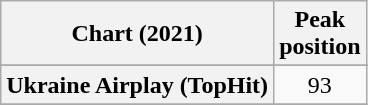<table class="wikitable sortable plainrowheaders" style="text-align:center">
<tr>
<th scope="col">Chart (2021)</th>
<th scope="col">Peak<br>position</th>
</tr>
<tr>
</tr>
<tr>
</tr>
<tr>
<th scope="row">Ukraine Airplay (TopHit)</th>
<td>93</td>
</tr>
<tr>
</tr>
</table>
